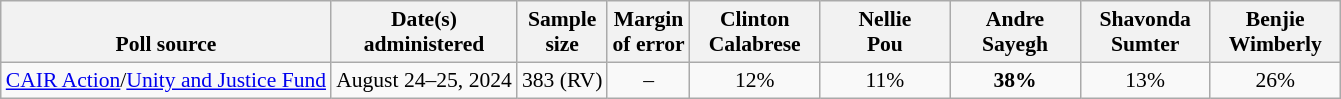<table class="wikitable" style="font-size:90%;text-align:center;">
<tr style="vertical-align:bottom">
<th>Poll source</th>
<th>Date(s)<br>administered</th>
<th>Sample<br>size</th>
<th>Margin<br>of error</th>
<th style="width:80px;">Clinton<br>Calabrese</th>
<th style="width:80px;">Nellie<br>Pou</th>
<th style="width:80px;">Andre<br>Sayegh</th>
<th style="width:80px;">Shavonda<br>Sumter</th>
<th style="width:80px;">Benjie<br>Wimberly</th>
</tr>
<tr>
<td style="text-align:left;"><a href='#'>CAIR Action</a>/<a href='#'>Unity and Justice Fund</a></td>
<td>August 24–25, 2024</td>
<td>383 (RV)</td>
<td>–</td>
<td>12%</td>
<td>11%</td>
<td><strong>38%</strong></td>
<td>13%</td>
<td>26%</td>
</tr>
</table>
